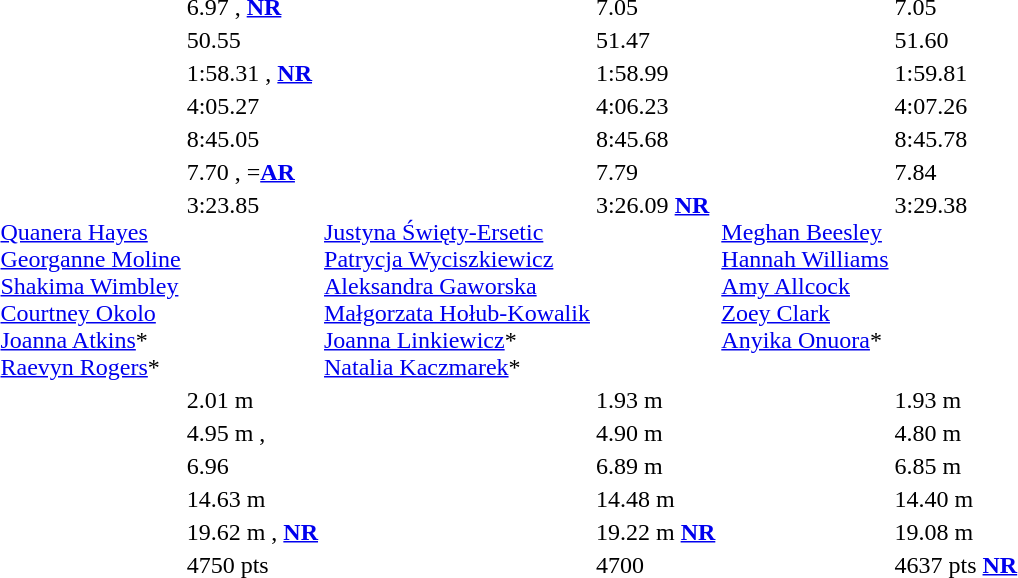<table>
<tr>
<td></td>
<td></td>
<td>6.97 , <strong><a href='#'>NR</a></strong></td>
<td></td>
<td>7.05 </td>
<td></td>
<td>7.05</td>
</tr>
<tr>
<td></td>
<td></td>
<td>50.55 </td>
<td></td>
<td>51.47</td>
<td></td>
<td>51.60 </td>
</tr>
<tr>
<td></td>
<td></td>
<td>1:58.31 , <strong><a href='#'>NR</a></strong></td>
<td></td>
<td>1:58.99 </td>
<td></td>
<td>1:59.81 </td>
</tr>
<tr>
<td></td>
<td></td>
<td>4:05.27</td>
<td></td>
<td>4:06.23</td>
<td></td>
<td>4:07.26</td>
</tr>
<tr>
<td></td>
<td></td>
<td>8:45.05</td>
<td></td>
<td>8:45.68 </td>
<td></td>
<td>8:45.78 </td>
</tr>
<tr>
<td></td>
<td></td>
<td>7.70 <strong></strong>, =<strong><a href='#'>AR</a></strong></td>
<td></td>
<td>7.79</td>
<td></td>
<td>7.84</td>
</tr>
<tr valign=top>
<td></td>
<td><br><a href='#'>Quanera Hayes</a><br><a href='#'>Georganne Moline</a><br><a href='#'>Shakima Wimbley</a><br><a href='#'>Courtney Okolo</a><br><a href='#'>Joanna Atkins</a>*<br><a href='#'>Raevyn Rogers</a>*</td>
<td>3:23.85 <strong></strong></td>
<td><br><a href='#'>Justyna Święty-Ersetic</a><br><a href='#'>Patrycja Wyciszkiewicz</a><br><a href='#'>Aleksandra Gaworska</a><br><a href='#'>Małgorzata Hołub-Kowalik</a><br><a href='#'>Joanna Linkiewicz</a>*<br><a href='#'>Natalia Kaczmarek</a>*</td>
<td>3:26.09 <strong><a href='#'>NR</a></strong></td>
<td><br><a href='#'>Meghan Beesley</a><br><a href='#'>Hannah Williams</a><br><a href='#'>Amy Allcock</a><br><a href='#'>Zoey Clark</a><br><a href='#'>Anyika Onuora</a>*</td>
<td>3:29.38 </td>
</tr>
<tr>
<td></td>
<td></td>
<td>2.01 m</td>
<td></td>
<td>1.93 m</td>
<td></td>
<td>1.93 m </td>
</tr>
<tr>
<td></td>
<td></td>
<td>4.95 m <strong></strong>, </td>
<td></td>
<td>4.90 m </td>
<td></td>
<td>4.80 m</td>
</tr>
<tr>
<td></td>
<td></td>
<td>6.96 </td>
<td></td>
<td>6.89 m </td>
<td></td>
<td>6.85 m </td>
</tr>
<tr>
<td></td>
<td></td>
<td>14.63 m </td>
<td></td>
<td>14.48 m </td>
<td></td>
<td>14.40 m </td>
</tr>
<tr>
<td></td>
<td></td>
<td>19.62 m , <strong><a href='#'>NR</a></strong></td>
<td></td>
<td>19.22 m <strong><a href='#'>NR</a></strong></td>
<td></td>
<td>19.08 m </td>
</tr>
<tr>
<td></td>
<td></td>
<td>4750 pts </td>
<td></td>
<td>4700 </td>
<td></td>
<td>4637 pts <strong><a href='#'>NR</a></strong></td>
</tr>
</table>
